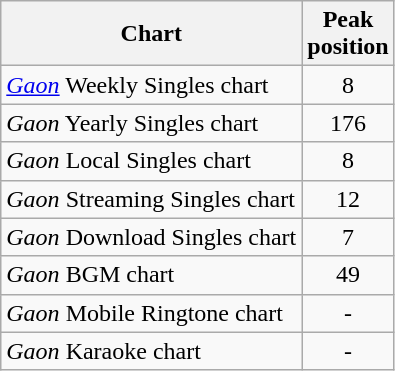<table class="wikitable sortable">
<tr>
<th>Chart</th>
<th>Peak<br>position</th>
</tr>
<tr>
<td><em><a href='#'>Gaon</a></em> Weekly Singles chart</td>
<td align="center">8</td>
</tr>
<tr>
<td><em>Gaon</em> Yearly Singles chart</td>
<td align="center">176</td>
</tr>
<tr>
<td><em>Gaon</em> Local Singles chart</td>
<td align="center">8</td>
</tr>
<tr>
<td><em>Gaon</em> Streaming Singles chart</td>
<td align="center">12</td>
</tr>
<tr>
<td><em>Gaon</em> Download Singles chart</td>
<td align="center">7</td>
</tr>
<tr>
<td><em>Gaon</em> BGM chart</td>
<td align="center">49</td>
</tr>
<tr>
<td><em>Gaon</em> Mobile Ringtone chart</td>
<td align="center">-</td>
</tr>
<tr>
<td><em>Gaon</em> Karaoke chart</td>
<td align="center">-</td>
</tr>
</table>
